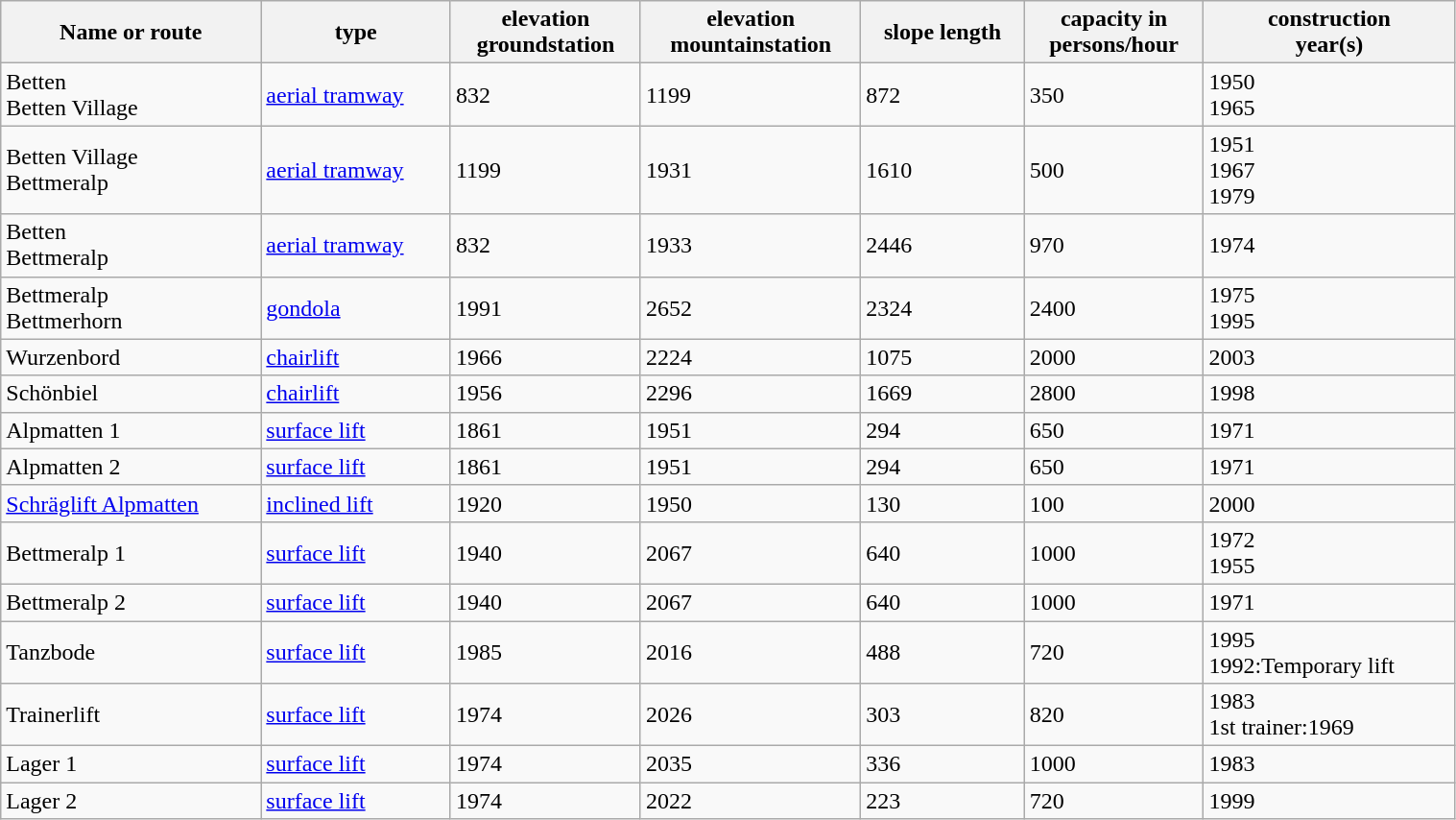<table class="wikitable sortable" width="80%">
<tr>
<th>Name or route</th>
<th>type</th>
<th>elevation<br>groundstation</th>
<th>elevation<br>mountainstation</th>
<th>slope length</th>
<th>capacity in<br> persons/hour</th>
<th>construction<br>year(s)</th>
</tr>
<tr>
<td>Betten <br>Betten Village</td>
<td><a href='#'>aerial tramway</a></td>
<td>832</td>
<td>1199</td>
<td>872</td>
<td>350</td>
<td>1950<br>1965</td>
</tr>
<tr>
<td>Betten Village<br>Bettmeralp</td>
<td><a href='#'>aerial tramway</a></td>
<td>1199</td>
<td>1931</td>
<td>1610</td>
<td>500</td>
<td>1951<br>1967<br>1979</td>
</tr>
<tr>
<td>Betten<br>Bettmeralp</td>
<td><a href='#'>aerial tramway</a></td>
<td>832</td>
<td>1933</td>
<td>2446</td>
<td>970</td>
<td>1974</td>
</tr>
<tr>
<td>Bettmeralp<br>Bettmerhorn</td>
<td><a href='#'>gondola</a></td>
<td>1991</td>
<td>2652</td>
<td>2324</td>
<td>2400</td>
<td>1975<br>1995</td>
</tr>
<tr>
<td>Wurzenbord</td>
<td><a href='#'>chairlift</a></td>
<td>1966</td>
<td>2224</td>
<td>1075</td>
<td>2000</td>
<td>2003</td>
</tr>
<tr>
<td>Schönbiel</td>
<td><a href='#'>chairlift</a></td>
<td>1956</td>
<td>2296</td>
<td>1669</td>
<td>2800</td>
<td>1998</td>
</tr>
<tr>
<td>Alpmatten 1</td>
<td><a href='#'>surface lift</a></td>
<td>1861</td>
<td>1951</td>
<td>294</td>
<td>650</td>
<td>1971</td>
</tr>
<tr>
<td>Alpmatten 2</td>
<td><a href='#'>surface lift</a></td>
<td>1861</td>
<td>1951</td>
<td>294</td>
<td>650</td>
<td>1971</td>
</tr>
<tr>
<td><a href='#'>Schräglift Alpmatten</a></td>
<td><a href='#'>inclined lift</a></td>
<td>1920</td>
<td>1950</td>
<td>130</td>
<td>100</td>
<td>2000</td>
</tr>
<tr>
<td>Bettmeralp 1</td>
<td><a href='#'>surface lift</a></td>
<td>1940</td>
<td>2067</td>
<td>640</td>
<td>1000</td>
<td>1972<br>1955</td>
</tr>
<tr>
<td>Bettmeralp 2</td>
<td><a href='#'>surface lift</a></td>
<td>1940</td>
<td>2067</td>
<td>640</td>
<td>1000</td>
<td>1971</td>
</tr>
<tr>
<td>Tanzbode</td>
<td><a href='#'>surface lift</a></td>
<td>1985</td>
<td>2016</td>
<td>488</td>
<td>720</td>
<td>1995<br>1992:Temporary lift</td>
</tr>
<tr>
<td>Trainerlift</td>
<td><a href='#'>surface lift</a></td>
<td>1974</td>
<td>2026</td>
<td>303</td>
<td>820</td>
<td>1983<br>1st trainer:1969</td>
</tr>
<tr>
<td>Lager 1</td>
<td><a href='#'>surface lift</a></td>
<td>1974</td>
<td>2035</td>
<td>336</td>
<td>1000</td>
<td>1983</td>
</tr>
<tr>
<td>Lager 2</td>
<td><a href='#'>surface lift</a></td>
<td>1974</td>
<td>2022</td>
<td>223</td>
<td>720</td>
<td>1999</td>
</tr>
</table>
